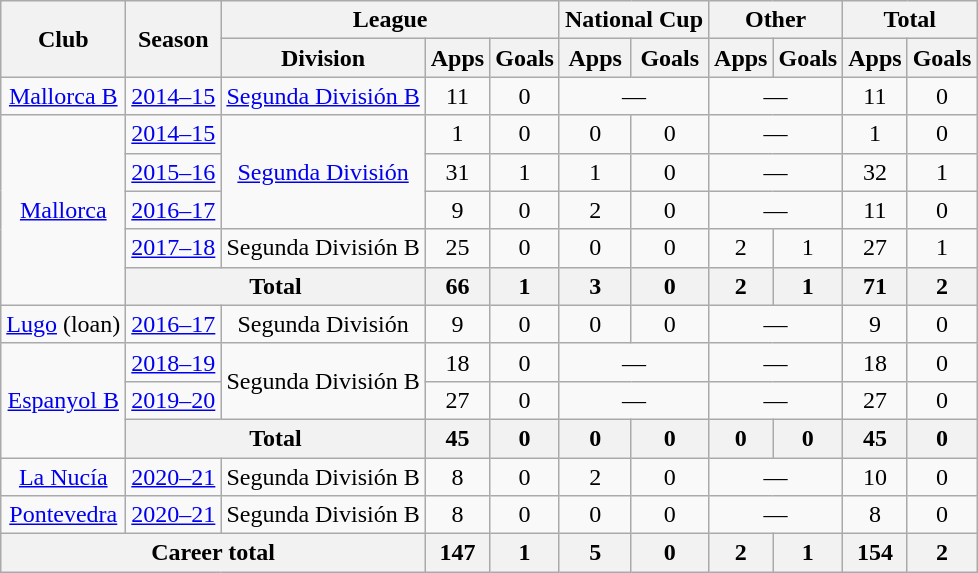<table class="wikitable" style="text-align:center">
<tr>
<th rowspan="2">Club</th>
<th rowspan="2">Season</th>
<th colspan="3">League</th>
<th colspan="2">National Cup</th>
<th colspan="2">Other</th>
<th colspan="2">Total</th>
</tr>
<tr>
<th>Division</th>
<th>Apps</th>
<th>Goals</th>
<th>Apps</th>
<th>Goals</th>
<th>Apps</th>
<th>Goals</th>
<th>Apps</th>
<th>Goals</th>
</tr>
<tr>
<td><a href='#'>Mallorca B</a></td>
<td><a href='#'>2014–15</a></td>
<td><a href='#'>Segunda División B</a></td>
<td>11</td>
<td>0</td>
<td colspan="2">—</td>
<td colspan="2">—</td>
<td>11</td>
<td>0</td>
</tr>
<tr>
<td rowspan="5"><a href='#'>Mallorca</a></td>
<td><a href='#'>2014–15</a></td>
<td rowspan="3"><a href='#'>Segunda División</a></td>
<td>1</td>
<td>0</td>
<td>0</td>
<td>0</td>
<td colspan="2">—</td>
<td>1</td>
<td>0</td>
</tr>
<tr>
<td><a href='#'>2015–16</a></td>
<td>31</td>
<td>1</td>
<td>1</td>
<td>0</td>
<td colspan="2">—</td>
<td>32</td>
<td>1</td>
</tr>
<tr>
<td><a href='#'>2016–17</a></td>
<td>9</td>
<td>0</td>
<td>2</td>
<td>0</td>
<td colspan="2">—</td>
<td>11</td>
<td>0</td>
</tr>
<tr>
<td><a href='#'>2017–18</a></td>
<td>Segunda División B</td>
<td>25</td>
<td>0</td>
<td>0</td>
<td>0</td>
<td>2</td>
<td>1</td>
<td>27</td>
<td>1</td>
</tr>
<tr>
<th colspan="2">Total</th>
<th>66</th>
<th>1</th>
<th>3</th>
<th>0</th>
<th>2</th>
<th>1</th>
<th>71</th>
<th>2</th>
</tr>
<tr>
<td><a href='#'>Lugo</a> (loan)</td>
<td><a href='#'>2016–17</a></td>
<td>Segunda División</td>
<td>9</td>
<td>0</td>
<td>0</td>
<td>0</td>
<td colspan="2">—</td>
<td>9</td>
<td>0</td>
</tr>
<tr>
<td rowspan="3"><a href='#'>Espanyol B</a></td>
<td><a href='#'>2018–19</a></td>
<td rowspan="2">Segunda División B</td>
<td>18</td>
<td>0</td>
<td colspan="2">—</td>
<td colspan="2">—</td>
<td>18</td>
<td>0</td>
</tr>
<tr>
<td><a href='#'>2019–20</a></td>
<td>27</td>
<td>0</td>
<td colspan="2">—</td>
<td colspan="2">—</td>
<td>27</td>
<td>0</td>
</tr>
<tr>
<th colspan="2">Total</th>
<th>45</th>
<th>0</th>
<th>0</th>
<th>0</th>
<th>0</th>
<th>0</th>
<th>45</th>
<th>0</th>
</tr>
<tr>
<td><a href='#'>La Nucía</a></td>
<td><a href='#'>2020–21</a></td>
<td>Segunda División B</td>
<td>8</td>
<td>0</td>
<td>2</td>
<td>0</td>
<td colspan="2">—</td>
<td>10</td>
<td>0</td>
</tr>
<tr>
<td><a href='#'>Pontevedra</a></td>
<td><a href='#'>2020–21</a></td>
<td>Segunda División B</td>
<td>8</td>
<td>0</td>
<td>0</td>
<td>0</td>
<td colspan="2">—</td>
<td>8</td>
<td>0</td>
</tr>
<tr>
<th colspan="3">Career total</th>
<th>147</th>
<th>1</th>
<th>5</th>
<th>0</th>
<th>2</th>
<th>1</th>
<th>154</th>
<th>2</th>
</tr>
</table>
